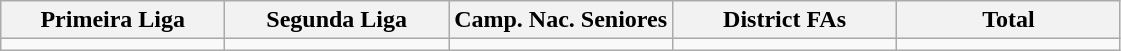<table class="wikitable">
<tr>
<th width="20%">Primeira Liga</th>
<th width="20%">Segunda Liga</th>
<th width="20%">Camp. Nac. Seniores</th>
<th width="20%">District FAs</th>
<th width="20%">Total</th>
</tr>
<tr>
<td></td>
<td></td>
<td></td>
<td></td>
<td></td>
</tr>
</table>
